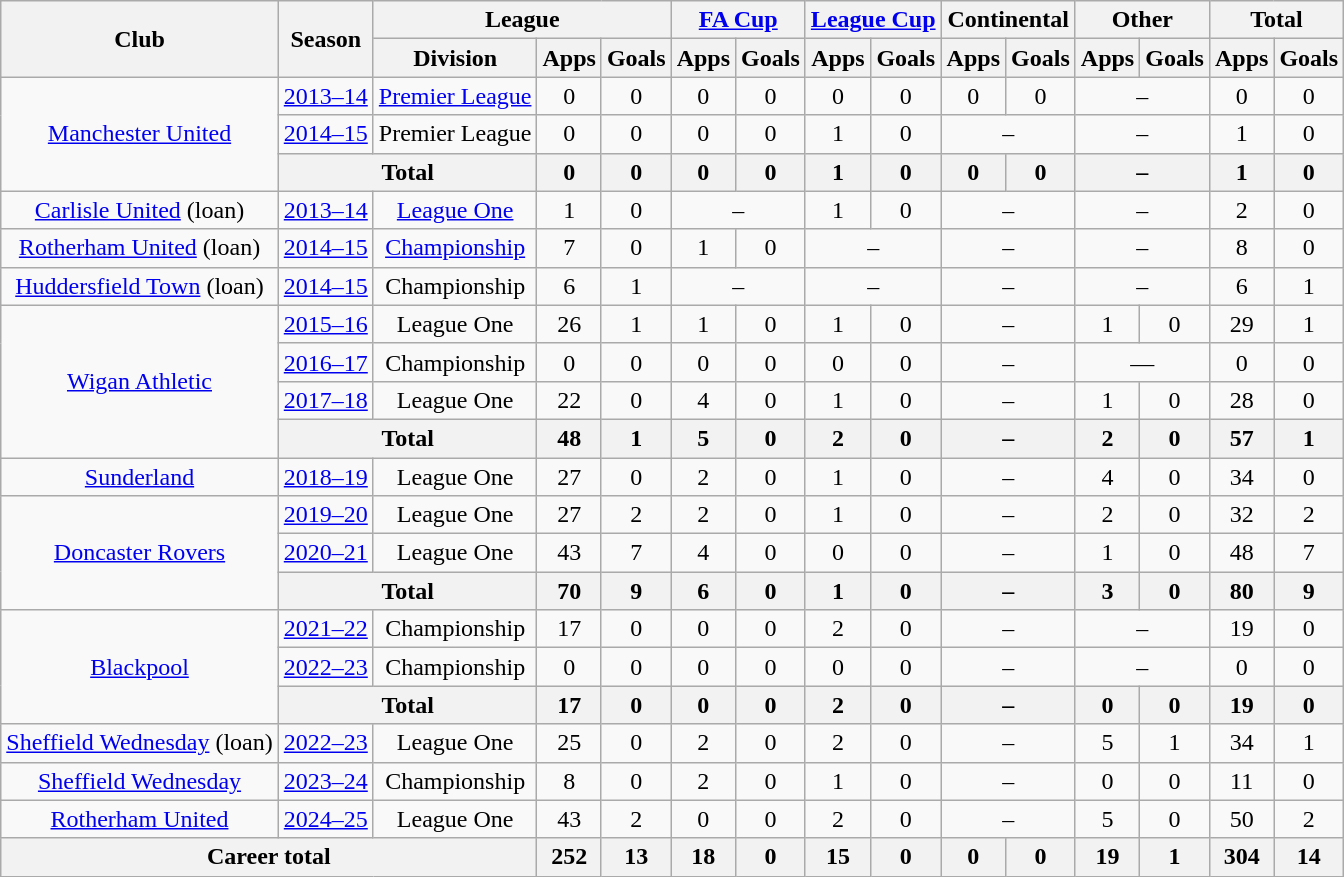<table class="wikitable" style="text-align:center">
<tr>
<th rowspan="2">Club</th>
<th rowspan="2">Season</th>
<th colspan="3">League</th>
<th colspan="2"><a href='#'>FA Cup</a></th>
<th colspan="2"><a href='#'>League Cup</a></th>
<th colspan="2">Continental</th>
<th colspan="2">Other</th>
<th colspan="2">Total</th>
</tr>
<tr>
<th>Division</th>
<th>Apps</th>
<th>Goals</th>
<th>Apps</th>
<th>Goals</th>
<th>Apps</th>
<th>Goals</th>
<th>Apps</th>
<th>Goals</th>
<th>Apps</th>
<th>Goals</th>
<th>Apps</th>
<th>Goals</th>
</tr>
<tr>
<td rowspan="3"><a href='#'>Manchester United</a></td>
<td><a href='#'>2013–14</a></td>
<td><a href='#'>Premier League</a></td>
<td>0</td>
<td>0</td>
<td>0</td>
<td>0</td>
<td>0</td>
<td>0</td>
<td>0</td>
<td>0</td>
<td colspan="2">–</td>
<td>0</td>
<td>0</td>
</tr>
<tr>
<td><a href='#'>2014–15</a></td>
<td>Premier League</td>
<td>0</td>
<td>0</td>
<td>0</td>
<td>0</td>
<td>1</td>
<td>0</td>
<td colspan="2">–</td>
<td colspan="2">–</td>
<td>1</td>
<td>0</td>
</tr>
<tr>
<th colspan="2">Total</th>
<th>0</th>
<th>0</th>
<th>0</th>
<th>0</th>
<th>1</th>
<th>0</th>
<th>0</th>
<th>0</th>
<th colspan="2">–</th>
<th>1</th>
<th>0</th>
</tr>
<tr>
<td><a href='#'>Carlisle United</a> (loan)</td>
<td><a href='#'>2013–14</a></td>
<td><a href='#'>League One</a></td>
<td>1</td>
<td>0</td>
<td colspan="2">–</td>
<td>1</td>
<td>0</td>
<td colspan="2">–</td>
<td colspan="2">–</td>
<td>2</td>
<td>0</td>
</tr>
<tr>
<td><a href='#'>Rotherham United</a> (loan)</td>
<td><a href='#'>2014–15</a></td>
<td><a href='#'>Championship</a></td>
<td>7</td>
<td>0</td>
<td>1</td>
<td>0</td>
<td colspan="2">–</td>
<td colspan="2">–</td>
<td colspan="2">–</td>
<td>8</td>
<td>0</td>
</tr>
<tr>
<td><a href='#'>Huddersfield Town</a> (loan)</td>
<td><a href='#'>2014–15</a></td>
<td>Championship</td>
<td>6</td>
<td>1</td>
<td colspan="2">–</td>
<td colspan="2">–</td>
<td colspan="2">–</td>
<td colspan="2">–</td>
<td>6</td>
<td>1</td>
</tr>
<tr>
<td rowspan="4"><a href='#'>Wigan Athletic</a></td>
<td><a href='#'>2015–16</a></td>
<td>League One</td>
<td>26</td>
<td>1</td>
<td>1</td>
<td>0</td>
<td>1</td>
<td>0</td>
<td colspan="2">–</td>
<td>1</td>
<td>0</td>
<td>29</td>
<td>1</td>
</tr>
<tr>
<td><a href='#'>2016–17</a></td>
<td>Championship</td>
<td>0</td>
<td>0</td>
<td>0</td>
<td>0</td>
<td>0</td>
<td>0</td>
<td colspan="2">–</td>
<td colspan="2">—</td>
<td>0</td>
<td>0</td>
</tr>
<tr>
<td><a href='#'>2017–18</a></td>
<td>League One</td>
<td>22</td>
<td>0</td>
<td>4</td>
<td>0</td>
<td>1</td>
<td>0</td>
<td colspan="2">–</td>
<td>1</td>
<td>0</td>
<td>28</td>
<td>0</td>
</tr>
<tr>
<th colspan="2">Total</th>
<th>48</th>
<th>1</th>
<th>5</th>
<th>0</th>
<th>2</th>
<th>0</th>
<th colspan="2">–</th>
<th>2</th>
<th>0</th>
<th>57</th>
<th>1</th>
</tr>
<tr>
<td><a href='#'>Sunderland</a></td>
<td><a href='#'>2018–19</a></td>
<td>League One</td>
<td>27</td>
<td>0</td>
<td>2</td>
<td>0</td>
<td>1</td>
<td>0</td>
<td colspan="2">–</td>
<td>4</td>
<td>0</td>
<td>34</td>
<td>0</td>
</tr>
<tr>
<td rowspan="3"><a href='#'>Doncaster Rovers</a></td>
<td><a href='#'>2019–20</a></td>
<td>League One</td>
<td>27</td>
<td>2</td>
<td>2</td>
<td>0</td>
<td>1</td>
<td>0</td>
<td colspan="2">–</td>
<td>2</td>
<td>0</td>
<td>32</td>
<td>2</td>
</tr>
<tr>
<td><a href='#'>2020–21</a></td>
<td>League One</td>
<td>43</td>
<td>7</td>
<td>4</td>
<td>0</td>
<td>0</td>
<td>0</td>
<td colspan="2">–</td>
<td>1</td>
<td>0</td>
<td>48</td>
<td>7</td>
</tr>
<tr>
<th colspan="2">Total</th>
<th>70</th>
<th>9</th>
<th>6</th>
<th>0</th>
<th>1</th>
<th>0</th>
<th colspan="2">–</th>
<th>3</th>
<th>0</th>
<th>80</th>
<th>9</th>
</tr>
<tr>
<td rowspan="3"><a href='#'>Blackpool</a></td>
<td><a href='#'>2021–22</a></td>
<td>Championship</td>
<td>17</td>
<td>0</td>
<td>0</td>
<td>0</td>
<td>2</td>
<td>0</td>
<td colspan="2">–</td>
<td colspan="2">–</td>
<td>19</td>
<td>0</td>
</tr>
<tr>
<td><a href='#'>2022–23</a></td>
<td>Championship</td>
<td>0</td>
<td>0</td>
<td>0</td>
<td>0</td>
<td>0</td>
<td>0</td>
<td colspan="2">–</td>
<td colspan="2">–</td>
<td>0</td>
<td>0</td>
</tr>
<tr>
<th colspan="2">Total</th>
<th>17</th>
<th>0</th>
<th>0</th>
<th>0</th>
<th>2</th>
<th>0</th>
<th colspan="2">–</th>
<th>0</th>
<th>0</th>
<th>19</th>
<th>0</th>
</tr>
<tr>
<td><a href='#'>Sheffield Wednesday</a> (loan)</td>
<td><a href='#'>2022–23</a></td>
<td>League One</td>
<td>25</td>
<td>0</td>
<td>2</td>
<td>0</td>
<td>2</td>
<td>0</td>
<td colspan="2">–</td>
<td>5</td>
<td>1</td>
<td>34</td>
<td>1</td>
</tr>
<tr>
<td><a href='#'>Sheffield Wednesday</a></td>
<td><a href='#'>2023–24</a></td>
<td>Championship</td>
<td>8</td>
<td>0</td>
<td>2</td>
<td>0</td>
<td>1</td>
<td>0</td>
<td colspan="2">–</td>
<td>0</td>
<td>0</td>
<td>11</td>
<td>0</td>
</tr>
<tr>
<td><a href='#'>Rotherham United</a></td>
<td><a href='#'>2024–25</a></td>
<td>League One</td>
<td>43</td>
<td>2</td>
<td>0</td>
<td>0</td>
<td>2</td>
<td>0</td>
<td colspan="2">–</td>
<td>5</td>
<td>0</td>
<td>50</td>
<td>2</td>
</tr>
<tr>
<th colspan="3">Career total</th>
<th>252</th>
<th>13</th>
<th>18</th>
<th>0</th>
<th>15</th>
<th>0</th>
<th>0</th>
<th>0</th>
<th>19</th>
<th>1</th>
<th>304</th>
<th>14</th>
</tr>
</table>
